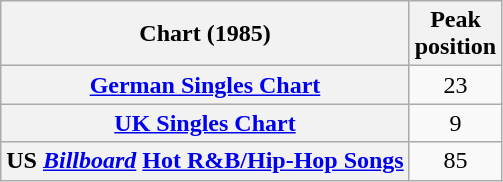<table class="wikitable sortable plainrowheaders">
<tr>
<th scope="col">Chart (1985)</th>
<th scope="col">Peak<br>position</th>
</tr>
<tr>
<th scope="row"><a href='#'>German Singles Chart</a></th>
<td align="center">23</td>
</tr>
<tr>
<th scope="row"><a href='#'>UK Singles Chart</a></th>
<td align="center">9</td>
</tr>
<tr>
<th scope="row">US <em><a href='#'>Billboard</a></em> <a href='#'>Hot R&B/Hip-Hop Songs</a></th>
<td align="center">85</td>
</tr>
</table>
